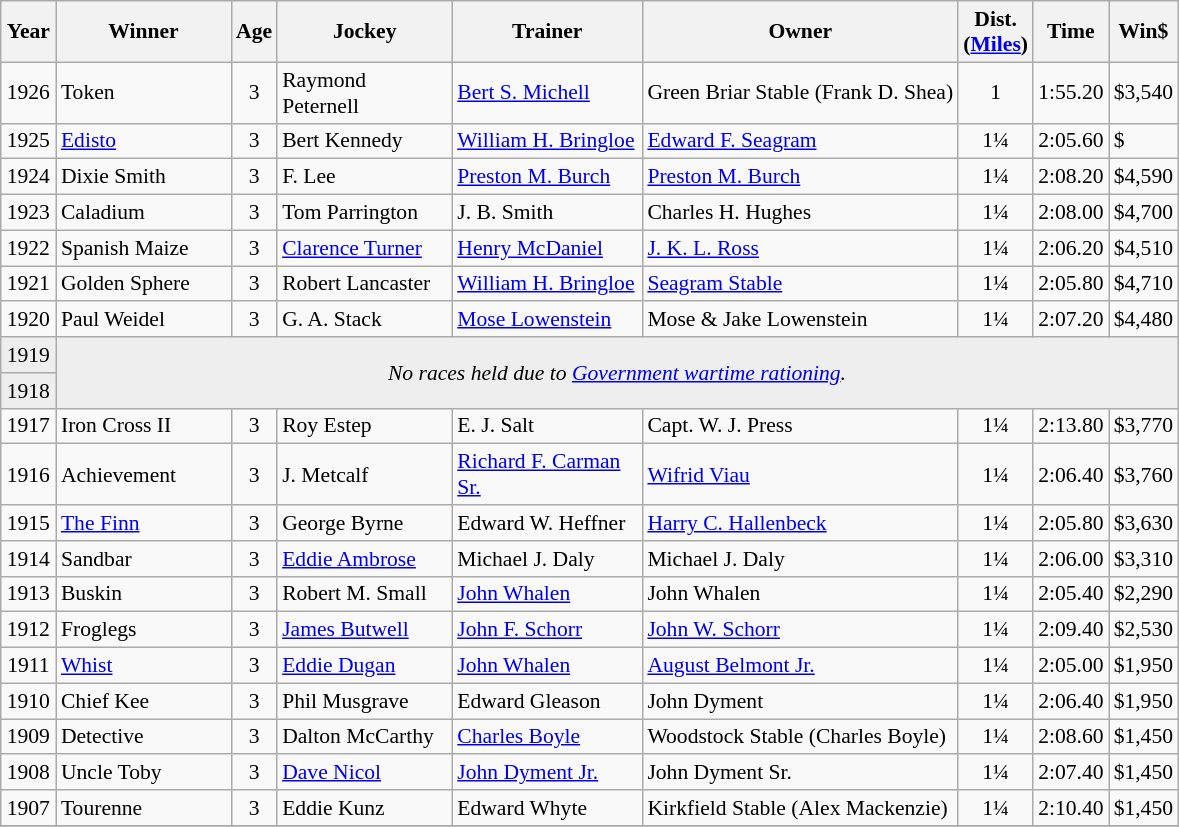<table class="wikitable sortable" style="font-size:90%">
<tr>
<th style="width:30px">Year<br></th>
<th style="width:110px">Winner<br></th>
<th style="width:20px">Age<br></th>
<th style="width:110px">Jockey<br></th>
<th style="width:120px">Trainer<br></th>
<th>Owner<br></th>
<th style="width:25px">Dist.<br> <span>(<a href='#'>Miles</a>)</span></th>
<th style="width:25px">Time<br></th>
<th style="width:25px">Win$<br></th>
</tr>
<tr>
<td align=center>1926</td>
<td>Token</td>
<td align=center>3</td>
<td>Raymond Peternell</td>
<td><a href='#'>Bert S. Michell</a></td>
<td>Green Briar Stable (Frank D. Shea)</td>
<td align=center>1<span></span></td>
<td>1:55.20</td>
<td>$3,540</td>
</tr>
<tr>
<td align=center>1925</td>
<td><a href='#'>Edisto</a></td>
<td align=center>3</td>
<td>Bert Kennedy</td>
<td><a href='#'>William H. Bringloe</a></td>
<td><a href='#'>Edward F. Seagram</a></td>
<td align=center>1¼</td>
<td>2:05.60</td>
<td>$</td>
</tr>
<tr>
<td align=center>1924</td>
<td>Dixie Smith</td>
<td align=center>3</td>
<td>F. Lee</td>
<td><a href='#'>Preston M. Burch</a></td>
<td><a href='#'>Preston M. Burch</a></td>
<td align=center>1¼</td>
<td>2:08.20</td>
<td>$4,590</td>
</tr>
<tr>
<td align=center>1923</td>
<td>Caladium</td>
<td align=center>3</td>
<td>Tom Parrington</td>
<td>J. B. Smith</td>
<td>Charles H. Hughes</td>
<td align=center>1¼</td>
<td>2:08.00</td>
<td>$4,700</td>
</tr>
<tr>
<td align=center>1922</td>
<td>Spanish Maize</td>
<td align=center>3</td>
<td><a href='#'>Clarence Turner</a></td>
<td><a href='#'>Henry McDaniel</a></td>
<td><a href='#'>J. K. L. Ross</a></td>
<td align=center>1¼</td>
<td>2:06.20</td>
<td>$4,510</td>
</tr>
<tr>
<td align=center>1921</td>
<td>Golden Sphere</td>
<td align=center>3</td>
<td>Robert Lancaster</td>
<td><a href='#'>William H. Bringloe</a></td>
<td><a href='#'>Seagram Stable</a></td>
<td align=center>1¼</td>
<td>2:05.80</td>
<td>$4,710</td>
</tr>
<tr>
<td align=center>1920</td>
<td>Paul Weidel</td>
<td align=center>3</td>
<td>G. A. Stack</td>
<td><a href='#'>Mose Lowenstein</a></td>
<td>Mose & Jake Lowenstein</td>
<td align=center>1¼</td>
<td>2:07.20</td>
<td>$4,480</td>
</tr>
<tr style="background:#eee;">
<td align=center>1919</td>
<td rowspan="2" colspan="8" style="text-align:center;"><em>No races held due to <a href='#'>Government wartime rationing</a>.</em></td>
</tr>
<tr style="background:#eee;">
<td align=center>1918</td>
</tr>
<tr>
<td align=center>1917</td>
<td>Iron Cross II</td>
<td align=center>3</td>
<td>Roy Estep</td>
<td>E. J. Salt</td>
<td>Capt. W. J. Press</td>
<td align=center>1¼</td>
<td>2:13.80</td>
<td>$3,770</td>
</tr>
<tr>
<td align=center>1916</td>
<td>Achievement</td>
<td align=center>3</td>
<td>J. Metcalf</td>
<td><a href='#'>Richard F. Carman Sr.</a></td>
<td><a href='#'>Wifrid Viau</a></td>
<td align=center>1¼</td>
<td>2:06.40</td>
<td>$3,760</td>
</tr>
<tr>
<td align=center>1915</td>
<td><a href='#'>The Finn</a></td>
<td align=center>3</td>
<td>George Byrne</td>
<td>Edward W. Heffner</td>
<td><a href='#'>Harry C. Hallenbeck</a></td>
<td align=center>1¼</td>
<td>2:05.80</td>
<td>$3,630</td>
</tr>
<tr>
<td align=center>1914</td>
<td>Sandbar</td>
<td align=center>3</td>
<td><a href='#'>Eddie Ambrose</a></td>
<td>Michael J. Daly</td>
<td>Michael J. Daly</td>
<td align=center>1¼</td>
<td>2:06.00</td>
<td>$3,310</td>
</tr>
<tr>
<td align=center>1913</td>
<td>Buskin</td>
<td align=center>3</td>
<td>Robert M. Small</td>
<td><a href='#'>John Whalen</a></td>
<td>John Whalen</td>
<td align=center>1¼</td>
<td>2:05.40</td>
<td>$2,290</td>
</tr>
<tr>
<td align=center>1912</td>
<td>Froglegs</td>
<td align=center>3</td>
<td><a href='#'>James Butwell</a></td>
<td><a href='#'>John F. Schorr</a></td>
<td><a href='#'>John W. Schorr</a></td>
<td align=center>1¼</td>
<td>2:09.40</td>
<td>$2,530</td>
</tr>
<tr>
<td align=center>1911</td>
<td><a href='#'>Whist</a></td>
<td align=center>3</td>
<td><a href='#'>Eddie Dugan</a></td>
<td><a href='#'>John Whalen</a></td>
<td><a href='#'>August Belmont Jr.</a></td>
<td align=center>1¼</td>
<td>2:05.00</td>
<td>$1,950</td>
</tr>
<tr>
<td align=center>1910</td>
<td>Chief Kee</td>
<td align=center>3</td>
<td>Phil Musgrave</td>
<td>Edward Gleason</td>
<td>John Dyment</td>
<td align=center>1¼</td>
<td>2:06.40</td>
<td>$1,950</td>
</tr>
<tr>
<td align=center>1909</td>
<td>Detective</td>
<td align=center>3</td>
<td>Dalton McCarthy</td>
<td><a href='#'>Charles Boyle</a></td>
<td>Woodstock Stable (Charles Boyle)</td>
<td align=center>1¼</td>
<td>2:08.60</td>
<td>$1,450</td>
</tr>
<tr>
<td align=center>1908</td>
<td>Uncle Toby</td>
<td align=center>3</td>
<td><a href='#'>Dave Nicol</a></td>
<td><a href='#'>John Dyment Jr.</a></td>
<td>John Dyment Sr.</td>
<td align=center>1¼</td>
<td>2:07.40</td>
<td>$1,450</td>
</tr>
<tr>
<td align=center>1907</td>
<td>Tourenne</td>
<td align=center>3</td>
<td>Eddie Kunz</td>
<td>Edward Whyte</td>
<td>Kirkfield Stable (Alex Mackenzie)</td>
<td align=center>1¼</td>
<td>2:10.40</td>
<td>$1,450</td>
</tr>
<tr>
</tr>
</table>
